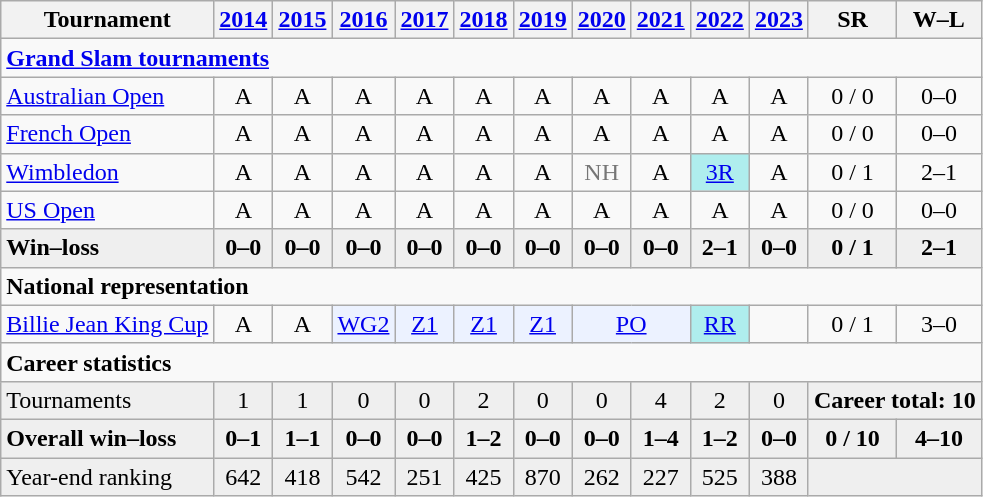<table class="wikitable" style="text-align:center;">
<tr>
<th>Tournament</th>
<th><a href='#'>2014</a></th>
<th><a href='#'>2015</a></th>
<th><a href='#'>2016</a></th>
<th><a href='#'>2017</a></th>
<th><a href='#'>2018</a></th>
<th><a href='#'>2019</a></th>
<th><a href='#'>2020</a></th>
<th><a href='#'>2021</a></th>
<th><a href='#'>2022</a></th>
<th><a href='#'>2023</a></th>
<th>SR</th>
<th>W–L</th>
</tr>
<tr>
<td colspan="14" align="left"><strong><a href='#'>Grand Slam tournaments</a></strong></td>
</tr>
<tr>
<td align="left"><a href='#'>Australian Open</a></td>
<td>A</td>
<td>A</td>
<td>A</td>
<td>A</td>
<td>A</td>
<td>A</td>
<td>A</td>
<td>A</td>
<td>A</td>
<td>A</td>
<td>0 / 0</td>
<td>0–0</td>
</tr>
<tr>
<td style="text-align:left;"><a href='#'>French Open</a></td>
<td>A</td>
<td>A</td>
<td>A</td>
<td>A</td>
<td>A</td>
<td>A</td>
<td>A</td>
<td>A</td>
<td>A</td>
<td>A</td>
<td>0 / 0</td>
<td>0–0</td>
</tr>
<tr>
<td align="left"><a href='#'>Wimbledon</a></td>
<td>A</td>
<td>A</td>
<td>A</td>
<td>A</td>
<td>A</td>
<td>A</td>
<td style="color:#767676;">NH</td>
<td>A</td>
<td bgcolor="afeeee"><a href='#'>3R</a></td>
<td>A</td>
<td>0 / 1</td>
<td>2–1</td>
</tr>
<tr>
<td align="left"><a href='#'>US Open</a></td>
<td>A</td>
<td>A</td>
<td>A</td>
<td>A</td>
<td>A</td>
<td>A</td>
<td>A</td>
<td>A</td>
<td>A</td>
<td>A</td>
<td>0 / 0</td>
<td>0–0</td>
</tr>
<tr style="background:#efefef;font-weight:bold;">
<td align="left">Win–loss</td>
<td>0–0</td>
<td>0–0</td>
<td>0–0</td>
<td>0–0</td>
<td>0–0</td>
<td>0–0</td>
<td>0–0</td>
<td>0–0</td>
<td>2–1</td>
<td>0–0</td>
<td>0 / 1</td>
<td>2–1</td>
</tr>
<tr>
<td colspan="14" align="left"><strong>National representation</strong></td>
</tr>
<tr>
<td align="left"><a href='#'>Billie Jean King Cup</a></td>
<td>A</td>
<td>A</td>
<td bgcolor="ecf2ff"><a href='#'>WG2</a></td>
<td bgcolor="ecf2ff"><a href='#'>Z1</a></td>
<td bgcolor="ecf2ff"><a href='#'>Z1</a></td>
<td bgcolor="ecf2ff"><a href='#'>Z1</a></td>
<td colspan="2" bgcolor="ecf2ff"><a href='#'>PO</a></td>
<td bgcolor="afeeee"><a href='#'>RR</a></td>
<td></td>
<td>0 / 1</td>
<td>3–0</td>
</tr>
<tr>
<td colspan="14" align="left"><strong>Career statistics</strong></td>
</tr>
<tr style="background:#efefef;">
<td align="left">Tournaments</td>
<td>1</td>
<td>1</td>
<td>0</td>
<td>0</td>
<td>2</td>
<td>0</td>
<td>0</td>
<td>4</td>
<td>2</td>
<td>0</td>
<td colspan="3"><strong>Career total: 10</strong></td>
</tr>
<tr style="background:#efefef;font-weight:bold;">
<td style="text-align:left;">Overall win–loss</td>
<td>0–1</td>
<td>1–1</td>
<td>0–0</td>
<td>0–0</td>
<td>1–2</td>
<td>0–0</td>
<td>0–0</td>
<td>1–4</td>
<td>1–2</td>
<td>0–0</td>
<td>0 / 10</td>
<td>4–10</td>
</tr>
<tr style="background:#efefef;">
<td align="left">Year-end ranking</td>
<td>642</td>
<td>418</td>
<td>542</td>
<td>251</td>
<td>425</td>
<td>870</td>
<td>262</td>
<td>227</td>
<td>525</td>
<td>388</td>
<td colspan="3"></td>
</tr>
</table>
